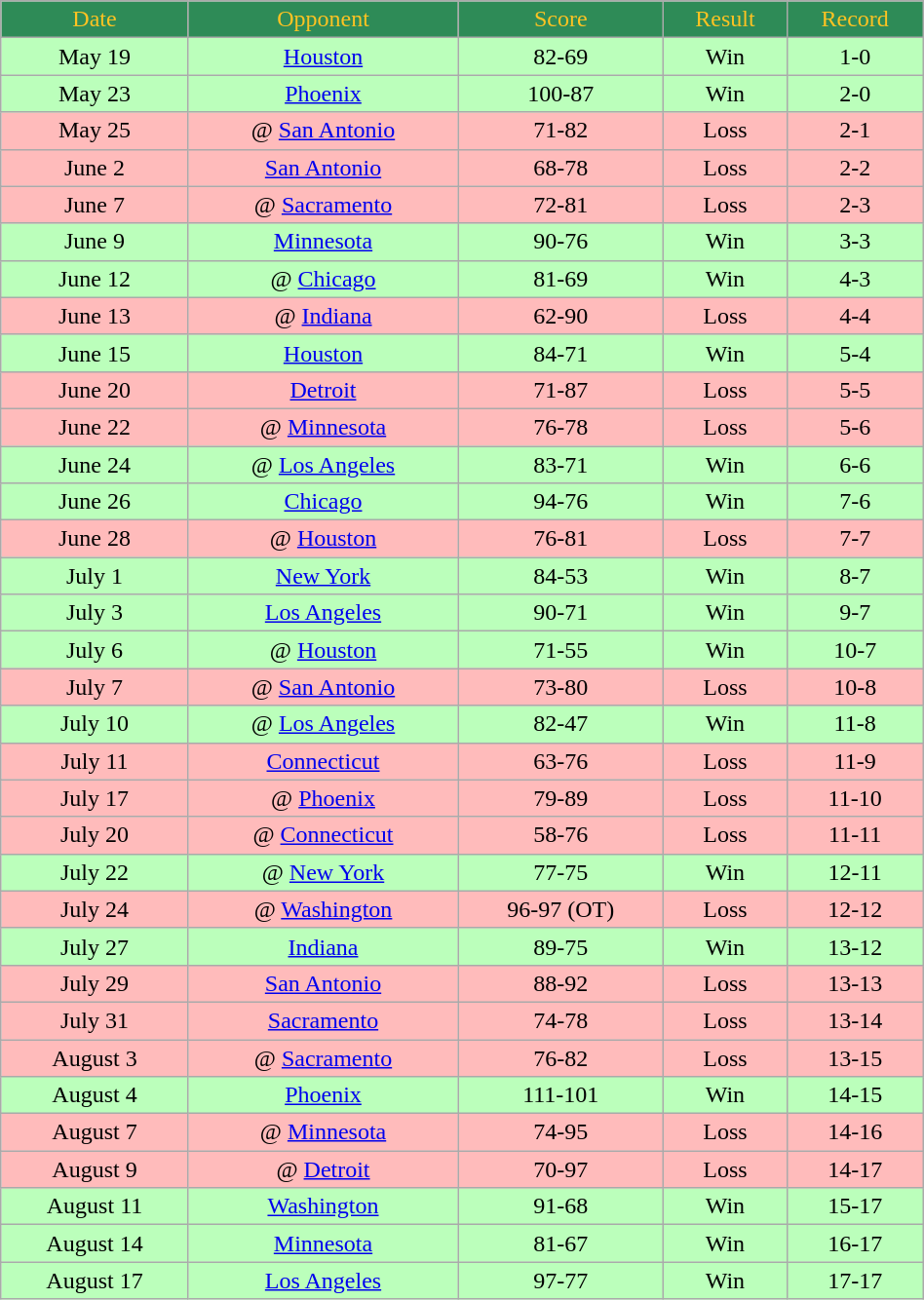<table class="wikitable" width="50%">
<tr align="center" style="background:#2e8b57; color:#ffc322;">
<td>Date</td>
<td>Opponent</td>
<td>Score</td>
<td>Result</td>
<td>Record</td>
</tr>
<tr align="center" bgcolor="bbffbb">
<td>May 19</td>
<td><a href='#'>Houston</a></td>
<td>82-69</td>
<td>Win</td>
<td>1-0</td>
</tr>
<tr align="center" bgcolor="bbffbb">
<td>May 23</td>
<td><a href='#'>Phoenix</a></td>
<td>100-87</td>
<td>Win</td>
<td>2-0</td>
</tr>
<tr align="center" bgcolor="ffbbbb">
<td>May 25</td>
<td>@ <a href='#'>San Antonio</a></td>
<td>71-82</td>
<td>Loss</td>
<td>2-1</td>
</tr>
<tr align="center" bgcolor="ffbbbb">
<td>June 2</td>
<td><a href='#'>San Antonio</a></td>
<td>68-78</td>
<td>Loss</td>
<td>2-2</td>
</tr>
<tr align="center" bgcolor="ffbbbb">
<td>June 7</td>
<td>@ <a href='#'>Sacramento</a></td>
<td>72-81</td>
<td>Loss</td>
<td>2-3</td>
</tr>
<tr align="center" bgcolor="bbffbb">
<td>June 9</td>
<td><a href='#'>Minnesota</a></td>
<td>90-76</td>
<td>Win</td>
<td>3-3</td>
</tr>
<tr align="center" bgcolor="bbffbb">
<td>June 12</td>
<td>@ <a href='#'>Chicago</a></td>
<td>81-69</td>
<td>Win</td>
<td>4-3</td>
</tr>
<tr align="center" bgcolor="ffbbbb">
<td>June 13</td>
<td>@ <a href='#'>Indiana</a></td>
<td>62-90</td>
<td>Loss</td>
<td>4-4</td>
</tr>
<tr align="center" bgcolor="bbffbb">
<td>June 15</td>
<td><a href='#'>Houston</a></td>
<td>84-71</td>
<td>Win</td>
<td>5-4</td>
</tr>
<tr align="center" bgcolor="ffbbbb">
<td>June 20</td>
<td><a href='#'>Detroit</a></td>
<td>71-87</td>
<td>Loss</td>
<td>5-5</td>
</tr>
<tr align="center" bgcolor="ffbbbb">
<td>June 22</td>
<td>@ <a href='#'>Minnesota</a></td>
<td>76-78</td>
<td>Loss</td>
<td>5-6</td>
</tr>
<tr align="center" bgcolor="bbffbb">
<td>June 24</td>
<td>@ <a href='#'>Los Angeles</a></td>
<td>83-71</td>
<td>Win</td>
<td>6-6</td>
</tr>
<tr align="center" bgcolor="bbffbb">
<td>June 26</td>
<td><a href='#'>Chicago</a></td>
<td>94-76</td>
<td>Win</td>
<td>7-6</td>
</tr>
<tr align="center" bgcolor="ffbbbb">
<td>June 28</td>
<td>@ <a href='#'>Houston</a></td>
<td>76-81</td>
<td>Loss</td>
<td>7-7</td>
</tr>
<tr align="center" bgcolor="bbffbb">
<td>July 1</td>
<td><a href='#'>New York</a></td>
<td>84-53</td>
<td>Win</td>
<td>8-7</td>
</tr>
<tr align="center" bgcolor="bbffbb">
<td>July 3</td>
<td><a href='#'>Los Angeles</a></td>
<td>90-71</td>
<td>Win</td>
<td>9-7</td>
</tr>
<tr align="center" bgcolor="bbffbb">
<td>July 6</td>
<td>@ <a href='#'>Houston</a></td>
<td>71-55</td>
<td>Win</td>
<td>10-7</td>
</tr>
<tr align="center" bgcolor="ffbbbb">
<td>July 7</td>
<td>@ <a href='#'>San Antonio</a></td>
<td>73-80</td>
<td>Loss</td>
<td>10-8</td>
</tr>
<tr align="center" bgcolor="bbffbb">
<td>July 10</td>
<td>@ <a href='#'>Los Angeles</a></td>
<td>82-47</td>
<td>Win</td>
<td>11-8</td>
</tr>
<tr align="center" bgcolor="ffbbbb">
<td>July 11</td>
<td><a href='#'>Connecticut</a></td>
<td>63-76</td>
<td>Loss</td>
<td>11-9</td>
</tr>
<tr align="center" bgcolor="ffbbbb">
<td>July 17</td>
<td>@ <a href='#'>Phoenix</a></td>
<td>79-89</td>
<td>Loss</td>
<td>11-10</td>
</tr>
<tr align="center" bgcolor="ffbbbb">
<td>July 20</td>
<td>@ <a href='#'>Connecticut</a></td>
<td>58-76</td>
<td>Loss</td>
<td>11-11</td>
</tr>
<tr align="center" bgcolor="bbffbb">
<td>July 22</td>
<td>@ <a href='#'>New York</a></td>
<td>77-75</td>
<td>Win</td>
<td>12-11</td>
</tr>
<tr align="center" bgcolor="ffbbbb">
<td>July 24</td>
<td>@ <a href='#'>Washington</a></td>
<td>96-97 (OT)</td>
<td>Loss</td>
<td>12-12</td>
</tr>
<tr align="center" bgcolor="bbffbb">
<td>July 27</td>
<td><a href='#'>Indiana</a></td>
<td>89-75</td>
<td>Win</td>
<td>13-12</td>
</tr>
<tr align="center" bgcolor="ffbbbb">
<td>July 29</td>
<td><a href='#'>San Antonio</a></td>
<td>88-92</td>
<td>Loss</td>
<td>13-13</td>
</tr>
<tr align="center" bgcolor="ffbbbb">
<td>July 31</td>
<td><a href='#'>Sacramento</a></td>
<td>74-78</td>
<td>Loss</td>
<td>13-14</td>
</tr>
<tr align="center" bgcolor="ffbbbb">
<td>August 3</td>
<td>@ <a href='#'>Sacramento</a></td>
<td>76-82</td>
<td>Loss</td>
<td>13-15</td>
</tr>
<tr align="center" bgcolor="bbffbb">
<td>August 4</td>
<td><a href='#'>Phoenix</a></td>
<td>111-101</td>
<td>Win</td>
<td>14-15</td>
</tr>
<tr align="center" bgcolor="ffbbbb">
<td>August 7</td>
<td>@ <a href='#'>Minnesota</a></td>
<td>74-95</td>
<td>Loss</td>
<td>14-16</td>
</tr>
<tr align="center" bgcolor="ffbbbb">
<td>August 9</td>
<td>@ <a href='#'>Detroit</a></td>
<td>70-97</td>
<td>Loss</td>
<td>14-17</td>
</tr>
<tr align="center" bgcolor="bbffbb">
<td>August 11</td>
<td><a href='#'>Washington</a></td>
<td>91-68</td>
<td>Win</td>
<td>15-17</td>
</tr>
<tr align="center" bgcolor="bbffbb">
<td>August 14</td>
<td><a href='#'>Minnesota</a></td>
<td>81-67</td>
<td>Win</td>
<td>16-17</td>
</tr>
<tr align="center" bgcolor="bbffbb">
<td>August 17</td>
<td><a href='#'>Los Angeles</a></td>
<td>97-77</td>
<td>Win</td>
<td>17-17</td>
</tr>
</table>
